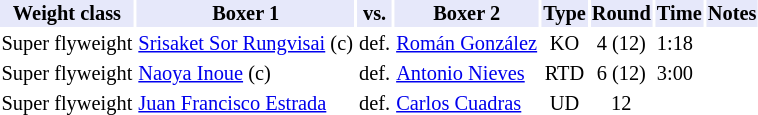<table class="toccolours" style="font-size: 85%;">
<tr>
<th style="background:#e6e8fa; color:#000; text-align:center;">Weight class</th>
<th style="background:#e6e8fa; color:#000; text-align:center;">Boxer 1</th>
<th style="background:#e6e8fa; color:#000; text-align:center;">vs.</th>
<th style="background:#e6e8fa; color:#000; text-align:center;">Boxer 2</th>
<th style="background:#e6e8fa; color:#000; text-align:center;">Type</th>
<th style="background:#e6e8fa; color:#000; text-align:center;">Round</th>
<th style="background:#e6e8fa; color:#000; text-align:center;">Time</th>
<th style="background:#e6e8fa; color:#000; text-align:center;">Notes</th>
</tr>
<tr>
<td>Super flyweight</td>
<td> <a href='#'>Srisaket Sor Rungvisai</a> (c)</td>
<td>def.</td>
<td> <a href='#'>Román González</a></td>
<td align=center>KO</td>
<td align=center>4 (12)</td>
<td>1:18</td>
<td></td>
</tr>
<tr>
<td>Super flyweight</td>
<td> <a href='#'>Naoya Inoue</a> (c)</td>
<td>def.</td>
<td> <a href='#'>Antonio Nieves</a></td>
<td align=center>RTD</td>
<td align=center>6 (12)</td>
<td>3:00</td>
<td></td>
</tr>
<tr>
<td>Super flyweight</td>
<td> <a href='#'>Juan Francisco Estrada</a></td>
<td>def.</td>
<td> <a href='#'>Carlos Cuadras</a></td>
<td align=center>UD</td>
<td align=center>12</td>
<td></td>
<td></td>
</tr>
</table>
